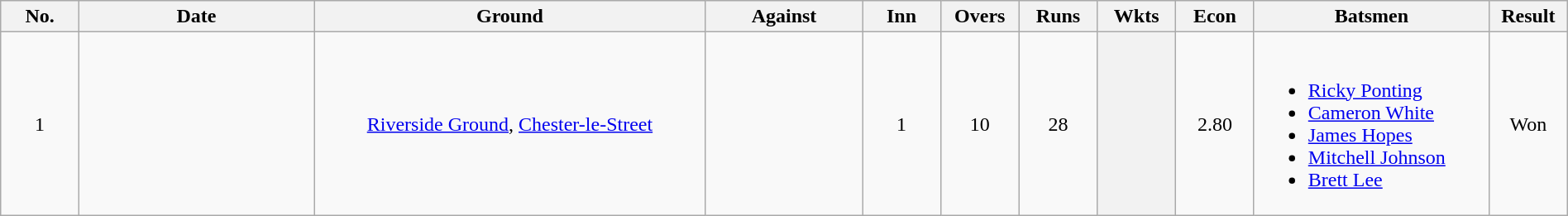<table class="wikitable plainrowheaders" style="width: 100%;">
<tr>
<th style="width:5%;">No.</th>
<th style="width:15%;">Date</th>
<th style="width:25%;">Ground</th>
<th style="width:10%;">Against</th>
<th style="width:5%;">Inn</th>
<th style="width:5%;">Overs</th>
<th style="width:5%;">Runs</th>
<th style="width:5%;">Wkts</th>
<th style="width:5%;">Econ</th>
<th style="width:15%;" class="unsortable">Batsmen</th>
<th style="width:5%;">Result</th>
</tr>
<tr align=center>
<td>1</td>
<td> </td>
<td><a href='#'>Riverside Ground</a>, <a href='#'>Chester-le-Street</a></td>
<td></td>
<td>1</td>
<td>10</td>
<td>28</td>
<th scope="row"></th>
<td>2.80</td>
<td align=left><br><ul><li><a href='#'>Ricky Ponting</a></li><li><a href='#'>Cameron White</a></li><li><a href='#'>James Hopes</a></li><li><a href='#'>Mitchell Johnson</a></li><li><a href='#'>Brett Lee</a></li></ul></td>
<td>Won</td>
</tr>
</table>
